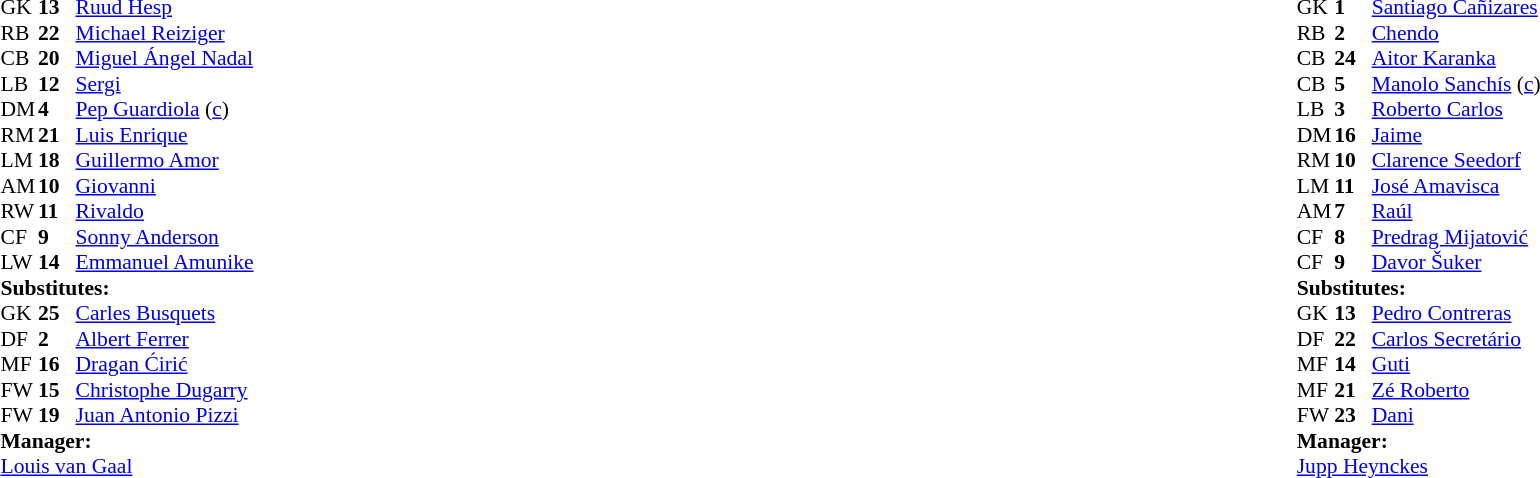<table width="100%">
<tr>
<td valign="top" width="50%"><br><table style="font-size: 90%" cellspacing="0" cellpadding="0">
<tr>
<td colspan="4"></td>
</tr>
<tr>
<th width="25"></th>
<th width="25"></th>
</tr>
<tr>
<td>GK</td>
<td><strong>13</strong></td>
<td> <a href='#'>Ruud Hesp</a></td>
</tr>
<tr>
<td>RB</td>
<td><strong>22</strong></td>
<td> <a href='#'>Michael Reiziger</a></td>
</tr>
<tr>
<td>CB</td>
<td><strong>20</strong></td>
<td> <a href='#'>Miguel Ángel Nadal</a></td>
<td></td>
<td></td>
</tr>
<tr>
<td>LB</td>
<td><strong>12</strong></td>
<td> <a href='#'>Sergi</a></td>
<td></td>
</tr>
<tr>
<td>DM</td>
<td><strong>4</strong></td>
<td> <a href='#'>Pep Guardiola</a> (<a href='#'>c</a>)</td>
</tr>
<tr>
<td>RM</td>
<td><strong>21</strong></td>
<td> <a href='#'>Luis Enrique</a></td>
<td></td>
<td></td>
</tr>
<tr>
<td>LM</td>
<td><strong>18</strong></td>
<td> <a href='#'>Guillermo Amor</a></td>
</tr>
<tr>
<td>AM</td>
<td><strong>10</strong></td>
<td> <a href='#'>Giovanni</a></td>
</tr>
<tr>
<td>RW</td>
<td><strong>11</strong></td>
<td> <a href='#'>Rivaldo</a></td>
</tr>
<tr>
<td>CF</td>
<td><strong>9</strong></td>
<td> <a href='#'>Sonny Anderson</a></td>
</tr>
<tr>
<td>LW</td>
<td><strong>14</strong></td>
<td> <a href='#'>Emmanuel Amunike</a></td>
<td></td>
<td></td>
</tr>
<tr>
<td colspan=4><strong>Substitutes:</strong></td>
</tr>
<tr>
<td>GK</td>
<td><strong>25</strong></td>
<td> <a href='#'>Carles Busquets</a></td>
</tr>
<tr>
<td>DF</td>
<td><strong>2</strong></td>
<td> <a href='#'>Albert Ferrer</a></td>
<td></td>
<td></td>
</tr>
<tr>
<td>MF</td>
<td><strong>16</strong></td>
<td> <a href='#'>Dragan Ćirić</a></td>
<td></td>
<td></td>
</tr>
<tr>
<td>FW</td>
<td><strong>15</strong></td>
<td> <a href='#'>Christophe Dugarry</a></td>
<td></td>
<td></td>
</tr>
<tr>
<td>FW</td>
<td><strong>19</strong></td>
<td> <a href='#'>Juan Antonio Pizzi</a></td>
</tr>
<tr>
<td colspan=4><strong>Manager:</strong></td>
</tr>
<tr>
<td colspan="4"> <a href='#'>Louis van Gaal</a></td>
</tr>
</table>
</td>
<td valign="top"></td>
<td valign="top" width="50%"><br><table style="font-size: 90%" cellspacing="0" cellpadding="0" align=center>
<tr>
<td colspan="4"></td>
</tr>
<tr>
<th width="25"></th>
<th width="25"></th>
</tr>
<tr>
<td>GK</td>
<td><strong>1</strong></td>
<td> <a href='#'>Santiago Cañizares</a></td>
</tr>
<tr>
<td>RB</td>
<td><strong>2</strong></td>
<td> <a href='#'>Chendo</a></td>
</tr>
<tr>
<td>CB</td>
<td><strong>24</strong></td>
<td> <a href='#'>Aitor Karanka</a></td>
<td></td>
</tr>
<tr>
<td>CB</td>
<td><strong>5</strong></td>
<td> <a href='#'>Manolo Sanchís</a> (<a href='#'>c</a>)</td>
</tr>
<tr>
<td>LB</td>
<td><strong>3</strong></td>
<td> <a href='#'>Roberto Carlos</a></td>
<td></td>
</tr>
<tr>
<td>DM</td>
<td><strong>16</strong></td>
<td> <a href='#'>Jaime</a></td>
<td></td>
<td></td>
</tr>
<tr>
<td>RM</td>
<td><strong>10</strong></td>
<td> <a href='#'>Clarence Seedorf</a></td>
<td></td>
<td></td>
</tr>
<tr>
<td>LM</td>
<td><strong>11</strong></td>
<td> <a href='#'>José Amavisca</a></td>
<td></td>
<td></td>
</tr>
<tr>
<td>AM</td>
<td><strong>7</strong></td>
<td> <a href='#'>Raúl</a></td>
</tr>
<tr>
<td>CF</td>
<td><strong>8</strong></td>
<td> <a href='#'>Predrag Mijatović</a></td>
<td></td>
</tr>
<tr>
<td>CF</td>
<td><strong>9</strong></td>
<td> <a href='#'>Davor Šuker</a></td>
</tr>
<tr>
<td colspan=4><strong>Substitutes:</strong></td>
</tr>
<tr>
<td>GK</td>
<td><strong>13</strong></td>
<td> <a href='#'>Pedro Contreras</a></td>
</tr>
<tr>
<td>DF</td>
<td><strong>22</strong></td>
<td> <a href='#'>Carlos Secretário</a></td>
</tr>
<tr>
<td>MF</td>
<td><strong>14</strong></td>
<td> <a href='#'>Guti</a></td>
<td></td>
<td></td>
</tr>
<tr>
<td>MF</td>
<td><strong>21</strong></td>
<td> <a href='#'>Zé Roberto</a></td>
<td></td>
<td></td>
</tr>
<tr>
<td>FW</td>
<td><strong>23</strong></td>
<td> <a href='#'>Dani</a></td>
<td></td>
<td></td>
</tr>
<tr>
<td colspan=4><strong>Manager:</strong></td>
</tr>
<tr>
<td colspan="4"> <a href='#'>Jupp Heynckes</a></td>
</tr>
</table>
</td>
</tr>
</table>
